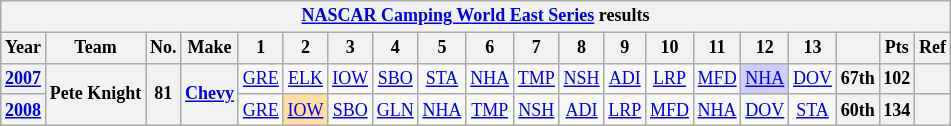<table class="wikitable" style="text-align:center; font-size:75%">
<tr>
<th colspan=20><a href='#'>NASCAR Camping World East Series</a> results</th>
</tr>
<tr>
<th>Year</th>
<th>Team</th>
<th>No.</th>
<th>Make</th>
<th>1</th>
<th>2</th>
<th>3</th>
<th>4</th>
<th>5</th>
<th>6</th>
<th>7</th>
<th>8</th>
<th>9</th>
<th>10</th>
<th>11</th>
<th>12</th>
<th>13</th>
<th></th>
<th>Pts</th>
<th>Ref</th>
</tr>
<tr>
<th><a href='#'>2007</a></th>
<th rowspan=2>Pete Knight</th>
<th rowspan=2>81</th>
<th rowspan=2><a href='#'>Chevy</a></th>
<td><a href='#'>GRE</a></td>
<td><a href='#'>ELK</a></td>
<td><a href='#'>IOW</a></td>
<td><a href='#'>SBO</a></td>
<td><a href='#'>STA</a></td>
<td><a href='#'>NHA</a></td>
<td><a href='#'>TMP</a></td>
<td><a href='#'>NSH</a></td>
<td><a href='#'>ADI</a></td>
<td><a href='#'>LRP</a></td>
<td><a href='#'>MFD</a></td>
<td style="background:#CFCFFF;"><a href='#'>NHA</a><br></td>
<td><a href='#'>DOV</a></td>
<th>67th</th>
<th>102</th>
<th></th>
</tr>
<tr>
<th><a href='#'>2008</a></th>
<td><a href='#'>GRE</a></td>
<td style="background:#FFDF9F;"><a href='#'>IOW</a><br></td>
<td><a href='#'>SBO</a></td>
<td><a href='#'>GLN</a></td>
<td><a href='#'>NHA</a></td>
<td><a href='#'>TMP</a></td>
<td><a href='#'>NSH</a></td>
<td><a href='#'>ADI</a></td>
<td><a href='#'>LRP</a></td>
<td><a href='#'>MFD</a></td>
<td><a href='#'>NHA</a></td>
<td><a href='#'>DOV</a></td>
<td><a href='#'>STA</a></td>
<th>60th</th>
<th>134</th>
<th></th>
</tr>
</table>
